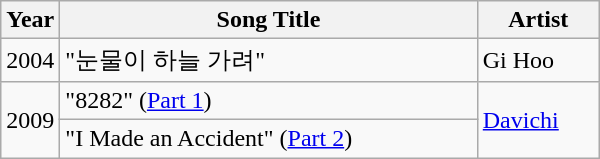<table class="wikitable" style="width:400px">
<tr>
<th width=10>Year</th>
<th>Song Title</th>
<th>Artist</th>
</tr>
<tr>
<td>2004</td>
<td>"눈물이 하늘 가려"</td>
<td>Gi Hoo</td>
</tr>
<tr>
<td rowspan=2>2009</td>
<td>"8282" (<a href='#'>Part 1</a>)</td>
<td rowspan=2><a href='#'>Davichi</a></td>
</tr>
<tr>
<td>"I Made an Accident" (<a href='#'>Part 2</a>)</td>
</tr>
</table>
